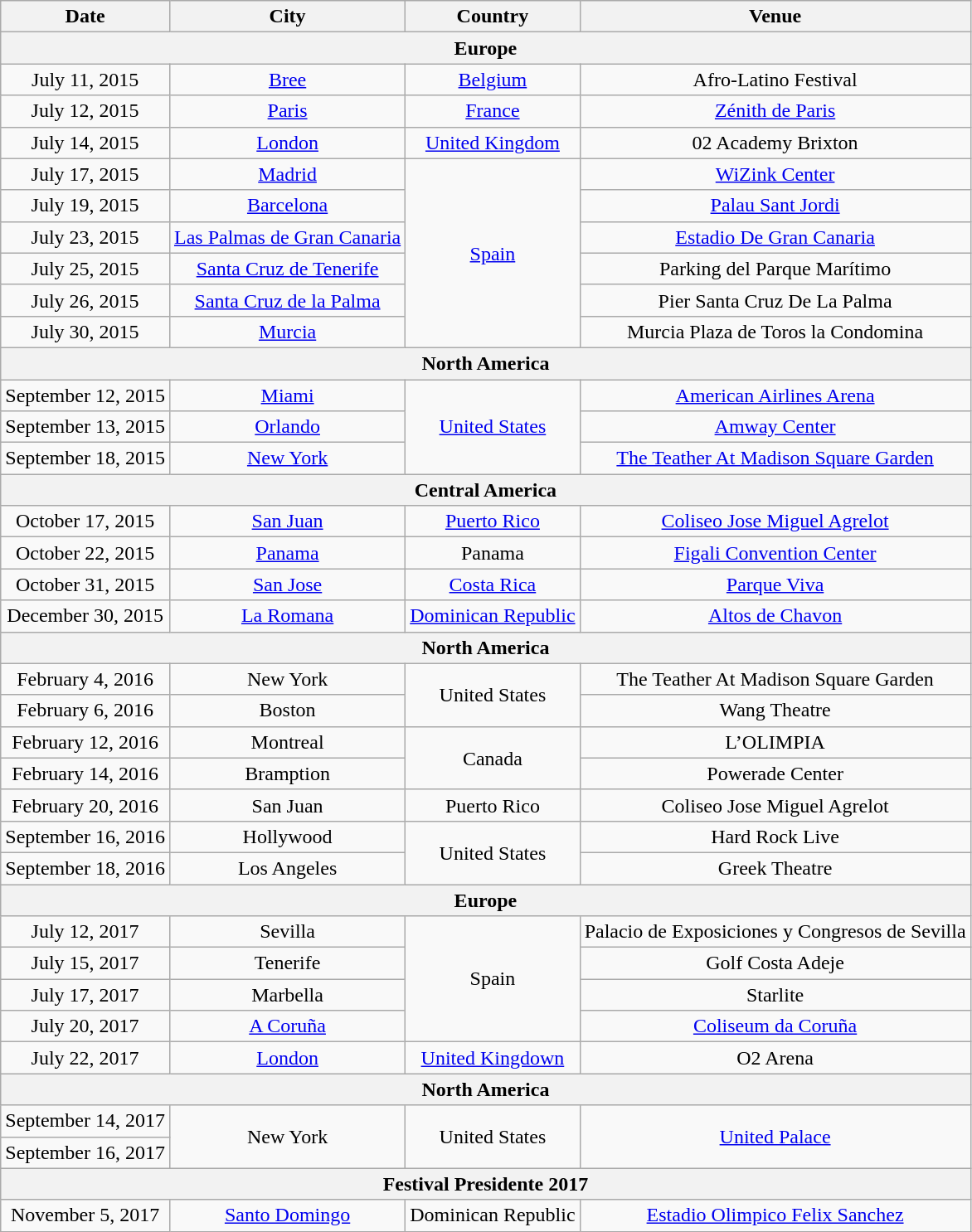<table class="wikitable">
<tr>
<th>Date</th>
<th>City</th>
<th>Country</th>
<th>Venue</th>
</tr>
<tr>
<th colspan="4">Europe</th>
</tr>
<tr>
<td align="center">July 11, 2015</td>
<td align="center"><a href='#'>Bree</a></td>
<td align="center"><a href='#'>Belgium</a></td>
<td align="center">Afro-Latino Festival</td>
</tr>
<tr>
<td align="center">July 12, 2015</td>
<td align="center"><a href='#'>Paris</a></td>
<td align="center"><a href='#'>France</a></td>
<td align="center"><a href='#'>Zénith de Paris</a></td>
</tr>
<tr>
<td align="center">July 14, 2015</td>
<td align="center"><a href='#'>London</a></td>
<td align="center"><a href='#'>United Kingdom</a></td>
<td align="center">02 Academy Brixton</td>
</tr>
<tr>
<td align="center">July 17, 2015</td>
<td align="center"><a href='#'>Madrid</a></td>
<td rowspan="6" align="center"><a href='#'>Spain</a></td>
<td align="center"><a href='#'>WiZink Center</a></td>
</tr>
<tr>
<td align="center">July 19, 2015</td>
<td align="center"><a href='#'>Barcelona</a></td>
<td align="center"><a href='#'>Palau Sant Jordi</a></td>
</tr>
<tr>
<td align="center">July 23, 2015</td>
<td align="center"><a href='#'>Las Palmas de Gran Canaria</a></td>
<td align="center"><a href='#'>Estadio De Gran Canaria</a></td>
</tr>
<tr>
<td align="center">July 25, 2015</td>
<td align="center"><a href='#'>Santa Cruz de Tenerife</a></td>
<td align="center">Parking del Parque Marítimo</td>
</tr>
<tr>
<td align="center">July 26, 2015</td>
<td align="center"><a href='#'>Santa Cruz de la Palma</a></td>
<td align="center">Pier Santa Cruz De La Palma</td>
</tr>
<tr>
<td align="center">July 30, 2015</td>
<td align="center"><a href='#'>Murcia</a></td>
<td align="center">Murcia Plaza de Toros la Condomina</td>
</tr>
<tr>
<th colspan="4">North America</th>
</tr>
<tr>
<td align="center">September 12, 2015</td>
<td align="center"><a href='#'>Miami</a></td>
<td rowspan="3" align="center"><a href='#'>United States</a></td>
<td align="center"><a href='#'>American Airlines Arena</a></td>
</tr>
<tr>
<td align="center">September 13, 2015</td>
<td align="center"><a href='#'>Orlando</a></td>
<td align="center"><a href='#'>Amway Center</a></td>
</tr>
<tr>
<td align="center">September 18, 2015</td>
<td align="center"><a href='#'>New York</a></td>
<td align="center"><a href='#'>The Teather At Madison Square Garden</a></td>
</tr>
<tr>
<th colspan="4">Central America</th>
</tr>
<tr>
<td align="center">October 17, 2015</td>
<td align="center"><a href='#'>San Juan</a></td>
<td align="center"><a href='#'>Puerto Rico</a></td>
<td align="center"><a href='#'>Coliseo Jose Miguel Agrelot</a></td>
</tr>
<tr>
<td align="center">October 22, 2015</td>
<td align="center"><a href='#'>Panama</a></td>
<td align="center">Panama</td>
<td align="center"><a href='#'>Figali Convention Center</a></td>
</tr>
<tr>
<td align="center">October 31, 2015</td>
<td align="center"><a href='#'>San Jose</a></td>
<td align="center"><a href='#'>Costa Rica</a></td>
<td align="center"><a href='#'>Parque Viva</a></td>
</tr>
<tr>
<td align="center">December 30, 2015</td>
<td align="center"><a href='#'>La Romana</a></td>
<td align="center"><a href='#'>Dominican Republic</a></td>
<td align="center"><a href='#'>Altos de Chavon</a></td>
</tr>
<tr>
<th colspan="4">North America</th>
</tr>
<tr>
<td align="center">February 4, 2016</td>
<td align="center">New York</td>
<td rowspan="2" align="center">United States</td>
<td align="center">The Teather At Madison Square Garden</td>
</tr>
<tr>
<td align="center">February 6, 2016</td>
<td align="center">Boston</td>
<td align="center">Wang Theatre</td>
</tr>
<tr>
<td align="center">February 12, 2016</td>
<td align="center">Montreal</td>
<td rowspan="2" align="center">Canada</td>
<td align="center">L’OLIMPIA</td>
</tr>
<tr>
<td align="center">February 14, 2016</td>
<td align="center">Bramption</td>
<td align="center">Powerade Center</td>
</tr>
<tr>
<td align="center">February 20, 2016</td>
<td align="center">San Juan</td>
<td align="center">Puerto Rico</td>
<td align="center">Coliseo Jose Miguel Agrelot</td>
</tr>
<tr>
<td align="center">September 16, 2016</td>
<td align="center">Hollywood</td>
<td rowspan="2" align="center">United States</td>
<td align="center">Hard Rock Live</td>
</tr>
<tr>
<td align="center">September 18, 2016</td>
<td align="center">Los Angeles</td>
<td align="center">Greek Theatre</td>
</tr>
<tr>
<th colspan="4">Europe</th>
</tr>
<tr>
<td align="center">July 12, 2017</td>
<td align="center">Sevilla</td>
<td rowspan="4" align="center">Spain</td>
<td align="center">Palacio de Exposiciones y Congresos de Sevilla</td>
</tr>
<tr>
<td align="center">July 15, 2017</td>
<td align="center">Tenerife</td>
<td align="center">Golf Costa Adeje</td>
</tr>
<tr>
<td align="center">July 17, 2017</td>
<td align="center">Marbella</td>
<td align="center">Starlite</td>
</tr>
<tr>
<td align="center">July 20, 2017</td>
<td align="center"><a href='#'>A Coruña</a></td>
<td align="center"><a href='#'>Coliseum da Coruña</a></td>
</tr>
<tr>
<td align="center">July 22, 2017</td>
<td align="center"><a href='#'>London</a></td>
<td align="center"><a href='#'>United Kingdown</a></td>
<td align="center">O2 Arena</td>
</tr>
<tr>
<th colspan="4">North America</th>
</tr>
<tr>
<td align="center">September 14, 2017</td>
<td rowspan="2" align="center">New York</td>
<td rowspan="2" align="center">United States</td>
<td rowspan="2" align="center"><a href='#'>United Palace</a></td>
</tr>
<tr>
<td>September 16, 2017</td>
</tr>
<tr>
<th colspan="4">Festival Presidente 2017</th>
</tr>
<tr>
<td align="center">November 5, 2017</td>
<td align="center"><a href='#'>Santo Domingo</a></td>
<td align="center">Dominican Republic</td>
<td align="center"><a href='#'>Estadio Olimpico Felix Sanchez</a></td>
</tr>
</table>
